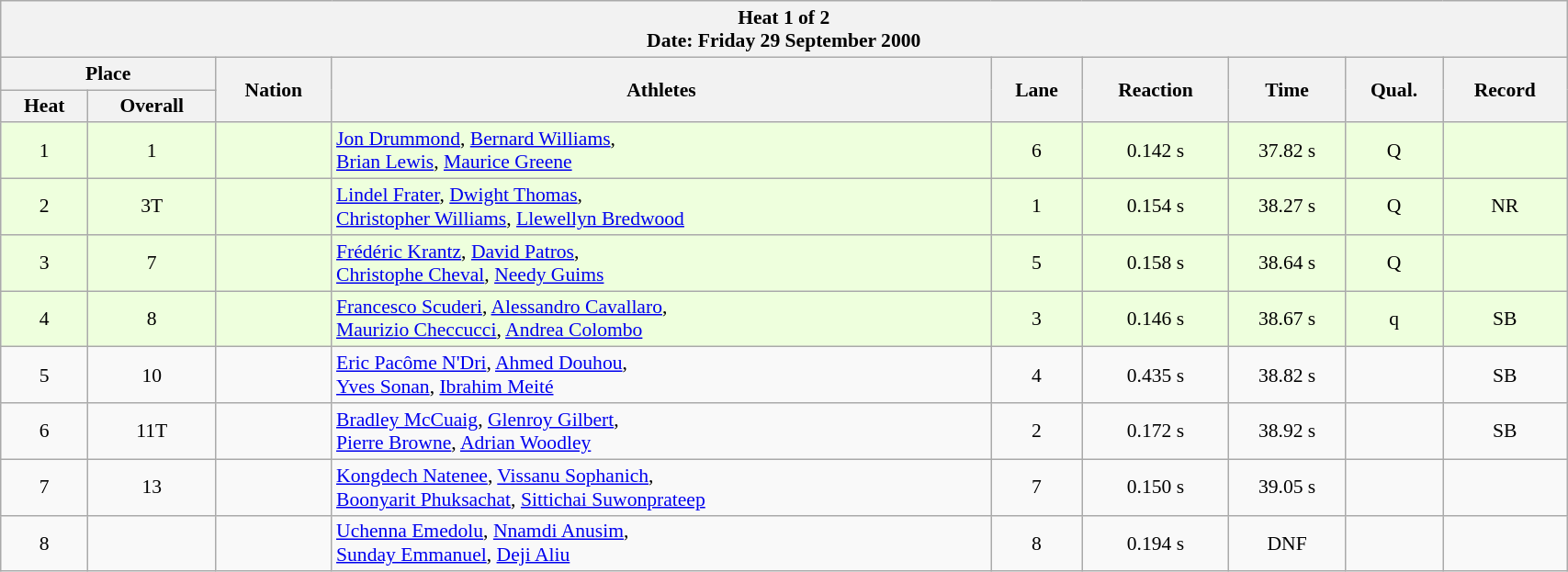<table class="wikitable sortable" style="font-size:90%" width="90%">
<tr>
<th colspan=9>Heat 1 of 2 <br> Date: Friday 29 September 2000</th>
</tr>
<tr>
<th colspan=2>Place</th>
<th rowspan=2>Nation</th>
<th rowspan=2>Athletes</th>
<th rowspan=2>Lane</th>
<th rowspan=2>Reaction</th>
<th rowspan=2>Time</th>
<th rowspan=2>Qual.</th>
<th rowspan=2>Record</th>
</tr>
<tr>
<th>Heat</th>
<th>Overall</th>
</tr>
<tr bgcolor = "eeffdd">
<td align="center">1</td>
<td align="center">1</td>
<td align="left"></td>
<td align="left"><a href='#'>Jon Drummond</a>, <a href='#'>Bernard Williams</a>,<br> <a href='#'>Brian Lewis</a>, <a href='#'>Maurice Greene</a></td>
<td align="center">6</td>
<td align="center">0.142 s</td>
<td align="center">37.82 s</td>
<td align="center">Q</td>
<td align="center"></td>
</tr>
<tr bgcolor = "eeffdd">
<td align="center">2</td>
<td align="center">3T</td>
<td align="left"></td>
<td align="left"><a href='#'>Lindel Frater</a>, <a href='#'>Dwight Thomas</a>, <br> <a href='#'>Christopher Williams</a>, <a href='#'>Llewellyn Bredwood</a></td>
<td align="center">1</td>
<td align="center">0.154 s</td>
<td align="center">38.27 s</td>
<td align="center">Q</td>
<td align="center">NR</td>
</tr>
<tr bgcolor = "eeffdd">
<td align="center">3</td>
<td align="center">7</td>
<td align="left"></td>
<td align="left"><a href='#'>Frédéric Krantz</a>, <a href='#'>David Patros</a>, <br> <a href='#'>Christophe Cheval</a>, <a href='#'>Needy Guims</a></td>
<td align="center">5</td>
<td align="center">0.158 s</td>
<td align="center">38.64 s</td>
<td align="center">Q</td>
<td align="center"></td>
</tr>
<tr bgcolor = "eeffdd">
<td align="center">4</td>
<td align="center">8</td>
<td align="left"></td>
<td align="left"><a href='#'>Francesco Scuderi</a>, <a href='#'>Alessandro Cavallaro</a>, <br> <a href='#'>Maurizio Checcucci</a>, <a href='#'>Andrea Colombo</a></td>
<td align="center">3</td>
<td align="center">0.146 s</td>
<td align="center">38.67 s</td>
<td align="center">q</td>
<td align="center">SB</td>
</tr>
<tr>
<td align="center">5</td>
<td align="center">10</td>
<td align="left"></td>
<td align="left"><a href='#'>Eric Pacôme N'Dri</a>, <a href='#'>Ahmed Douhou</a>, <br> <a href='#'>Yves Sonan</a>, <a href='#'>Ibrahim Meité</a></td>
<td align="center">4</td>
<td align="center">0.435 s</td>
<td align="center">38.82 s</td>
<td align="center"></td>
<td align="center">SB</td>
</tr>
<tr>
<td align="center">6</td>
<td align="center">11T</td>
<td align="left"></td>
<td align="left"><a href='#'>Bradley McCuaig</a>, <a href='#'>Glenroy Gilbert</a>, <br> <a href='#'>Pierre Browne</a>, <a href='#'>Adrian Woodley</a></td>
<td align="center">2</td>
<td align="center">0.172 s</td>
<td align="center">38.92 s</td>
<td align="center"></td>
<td align="center">SB</td>
</tr>
<tr>
<td align="center">7</td>
<td align="center">13</td>
<td align="left"></td>
<td align="left"><a href='#'>Kongdech Natenee</a>, <a href='#'>Vissanu Sophanich</a>,<br> <a href='#'>Boonyarit Phuksachat</a>, <a href='#'>Sittichai Suwonprateep</a></td>
<td align="center">7</td>
<td align="center">0.150 s</td>
<td align="center">39.05 s</td>
<td align="center"></td>
<td align="center"></td>
</tr>
<tr>
<td align="center">8</td>
<td align="center"></td>
<td align="left"></td>
<td align="left"><a href='#'>Uchenna Emedolu</a>, <a href='#'>Nnamdi Anusim</a>, <br> <a href='#'>Sunday Emmanuel</a>, <a href='#'>Deji Aliu</a></td>
<td align="center">8</td>
<td align="center">0.194 s</td>
<td align="center">DNF</td>
<td align="center"></td>
<td align="center"></td>
</tr>
</table>
